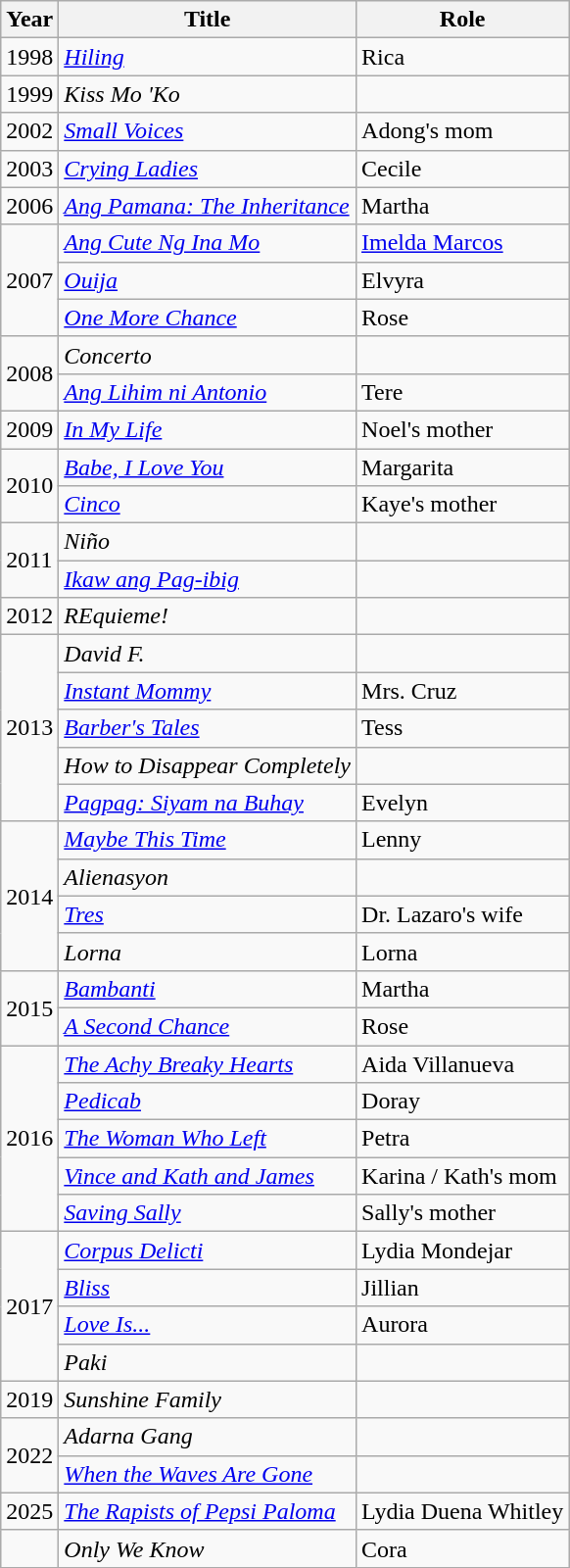<table class="wikitable">
<tr>
<th>Year</th>
<th>Title</th>
<th>Role</th>
</tr>
<tr>
<td>1998</td>
<td><em><a href='#'>Hiling</a></em></td>
<td>Rica</td>
</tr>
<tr>
<td>1999</td>
<td><em>Kiss Mo 'Ko</em></td>
<td></td>
</tr>
<tr>
<td>2002</td>
<td><em><a href='#'>Small Voices</a></em></td>
<td>Adong's mom</td>
</tr>
<tr>
<td>2003</td>
<td><em><a href='#'>Crying Ladies</a></em></td>
<td>Cecile</td>
</tr>
<tr>
<td>2006</td>
<td><em><a href='#'>Ang Pamana: The Inheritance</a></em></td>
<td>Martha</td>
</tr>
<tr>
<td rowspan="3">2007</td>
<td><em><a href='#'>Ang Cute Ng Ina Mo</a></em></td>
<td><a href='#'>Imelda Marcos</a></td>
</tr>
<tr>
<td><em><a href='#'>Ouija</a></em></td>
<td>Elvyra</td>
</tr>
<tr>
<td><em><a href='#'>One More Chance</a></em></td>
<td>Rose</td>
</tr>
<tr>
<td rowspan="2">2008</td>
<td><em>Concerto</em></td>
<td></td>
</tr>
<tr>
<td><em><a href='#'>Ang Lihim ni Antonio</a></em></td>
<td>Tere</td>
</tr>
<tr>
<td>2009</td>
<td><em><a href='#'>In My Life</a></em></td>
<td>Noel's mother</td>
</tr>
<tr>
<td rowspan="2">2010</td>
<td><em><a href='#'>Babe, I Love You</a></em></td>
<td>Margarita</td>
</tr>
<tr>
<td><em><a href='#'>Cinco</a></em></td>
<td>Kaye's mother</td>
</tr>
<tr>
<td rowspan="2">2011</td>
<td><em>Niño</em></td>
<td></td>
</tr>
<tr>
<td><em><a href='#'>Ikaw ang Pag-ibig</a></em></td>
<td></td>
</tr>
<tr>
<td>2012</td>
<td><em>REquieme!</em></td>
<td></td>
</tr>
<tr>
<td rowspan="5">2013</td>
<td><em>David F.</em></td>
<td></td>
</tr>
<tr>
<td><em><a href='#'>Instant Mommy</a></em></td>
<td>Mrs. Cruz</td>
</tr>
<tr>
<td><em><a href='#'>Barber's Tales</a></em></td>
<td>Tess</td>
</tr>
<tr>
<td><em>How to Disappear Completely</em></td>
<td></td>
</tr>
<tr>
<td><em><a href='#'>Pagpag: Siyam na Buhay</a></em></td>
<td>Evelyn</td>
</tr>
<tr>
<td rowspan="4">2014</td>
<td><em><a href='#'>Maybe This Time</a></em></td>
<td>Lenny</td>
</tr>
<tr>
<td><em>Alienasyon</em></td>
<td></td>
</tr>
<tr>
<td><em><a href='#'>Tres</a></em></td>
<td>Dr. Lazaro's wife</td>
</tr>
<tr>
<td><em>Lorna</em></td>
<td>Lorna</td>
</tr>
<tr>
<td rowspan="2">2015</td>
<td><em><a href='#'>Bambanti</a></em></td>
<td>Martha</td>
</tr>
<tr>
<td><em><a href='#'>A Second Chance</a></em></td>
<td>Rose</td>
</tr>
<tr>
<td rowspan="5">2016</td>
<td><em><a href='#'>The Achy Breaky Hearts</a></em></td>
<td>Aida Villanueva </td>
</tr>
<tr>
<td><em><a href='#'>Pedicab</a></em></td>
<td>Doray</td>
</tr>
<tr>
<td><em><a href='#'>The Woman Who Left</a></em></td>
<td>Petra</td>
</tr>
<tr>
<td><em><a href='#'>Vince and Kath and James</a></em></td>
<td>Karina / Kath's mom</td>
</tr>
<tr>
<td><em><a href='#'>Saving Sally</a></em></td>
<td>Sally's mother</td>
</tr>
<tr>
<td rowspan="4">2017</td>
<td><em><a href='#'>Corpus Delicti</a></em></td>
<td>Lydia Mondejar</td>
</tr>
<tr>
<td><em><a href='#'>Bliss</a></em></td>
<td>Jillian</td>
</tr>
<tr>
<td><em><a href='#'>Love Is...</a></em></td>
<td>Aurora</td>
</tr>
<tr>
<td><em>Paki</em></td>
<td></td>
</tr>
<tr>
<td>2019</td>
<td><em>Sunshine Family</em></td>
<td></td>
</tr>
<tr>
<td rowspan="2">2022</td>
<td><em>Adarna Gang</em></td>
<td></td>
</tr>
<tr>
<td><em><a href='#'>When the Waves Are Gone</a></em></td>
<td></td>
</tr>
<tr>
<td>2025</td>
<td><em><a href='#'>The Rapists of Pepsi Paloma</a></em></td>
<td>Lydia Duena Whitley</td>
</tr>
<tr>
<td></td>
<td><em>Only We Know</em></td>
<td>Cora</td>
</tr>
</table>
